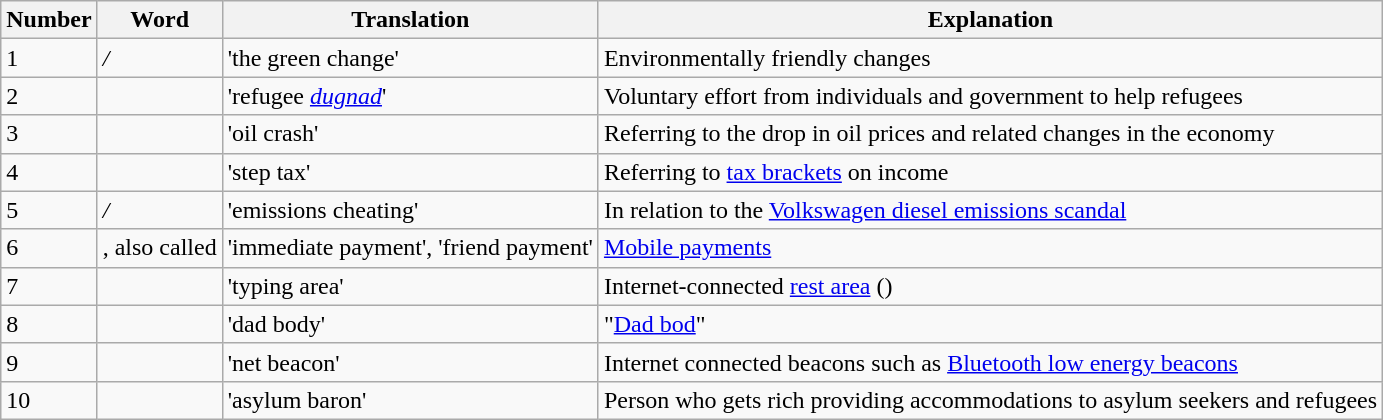<table class="wikitable">
<tr>
<th>Number</th>
<th>Word</th>
<th>Translation</th>
<th>Explanation</th>
</tr>
<tr>
<td>1</td>
<td><em>/</em></td>
<td>'the green change'</td>
<td>Environmentally friendly changes</td>
</tr>
<tr>
<td>2</td>
<td></td>
<td>'refugee <em><a href='#'>dugnad</a></em>'</td>
<td>Voluntary effort from individuals and government to help refugees</td>
</tr>
<tr>
<td>3</td>
<td></td>
<td>'oil crash'</td>
<td>Referring to the drop in oil prices and related changes in the economy</td>
</tr>
<tr>
<td>4</td>
<td></td>
<td>'step tax'</td>
<td>Referring to <a href='#'>tax brackets</a> on income</td>
</tr>
<tr>
<td>5</td>
<td><em>/</em></td>
<td>'emissions cheating'</td>
<td>In relation to the <a href='#'>Volkswagen diesel emissions scandal</a></td>
</tr>
<tr>
<td>6</td>
<td>, also called </td>
<td>'immediate payment', 'friend payment'</td>
<td><a href='#'>Mobile payments</a></td>
</tr>
<tr>
<td>7</td>
<td></td>
<td>'typing area'</td>
<td>Internet-connected <a href='#'>rest area</a> ()</td>
</tr>
<tr>
<td>8</td>
<td></td>
<td>'dad body'</td>
<td>"<a href='#'>Dad bod</a>"</td>
</tr>
<tr>
<td>9</td>
<td></td>
<td>'net beacon'</td>
<td>Internet connected beacons such as <a href='#'>Bluetooth low energy beacons</a></td>
</tr>
<tr>
<td>10</td>
<td></td>
<td>'asylum baron'</td>
<td>Person who gets rich providing accommodations to asylum seekers and refugees</td>
</tr>
</table>
